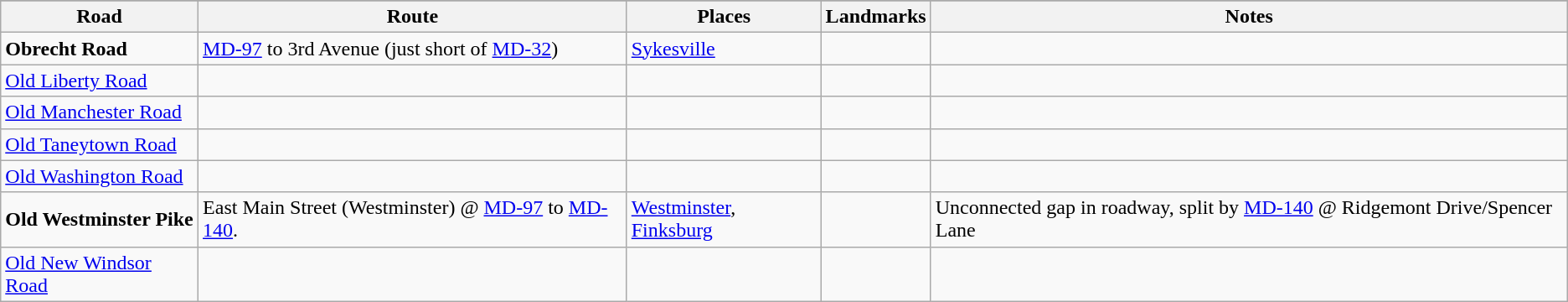<table class="wikitable">
<tr style="background-color:#DDDDDD;text-align:center;">
</tr>
<tr>
<th>Road</th>
<th>Route</th>
<th>Places</th>
<th>Landmarks</th>
<th>Notes</th>
</tr>
<tr>
<td><strong>Obrecht Road</strong></td>
<td><a href='#'>MD-97</a> to 3rd Avenue (just short of <a href='#'>MD-32</a>)</td>
<td><a href='#'>Sykesville</a></td>
<td></td>
<td></td>
</tr>
<tr>
<td><a href='#'>Old Liberty Road</a></td>
<td></td>
<td></td>
<td></td>
<td></td>
</tr>
<tr>
<td><a href='#'>Old Manchester Road</a></td>
<td></td>
<td></td>
<td></td>
<td></td>
</tr>
<tr>
<td><a href='#'>Old Taneytown Road</a></td>
<td></td>
<td></td>
<td></td>
<td></td>
</tr>
<tr>
<td><a href='#'>Old Washington Road</a></td>
<td></td>
<td></td>
<td></td>
<td></td>
</tr>
<tr>
<td><strong>Old Westminster Pike</strong></td>
<td>East Main Street (Westminster) @ <a href='#'>MD-97</a> to <a href='#'>MD-140</a>.</td>
<td><a href='#'>Westminster</a>, <a href='#'>Finksburg</a></td>
<td></td>
<td>Unconnected gap in roadway, split by <a href='#'>MD-140</a> @ Ridgemont Drive/Spencer Lane</td>
</tr>
<tr>
<td><a href='#'>Old New Windsor Road</a></td>
<td></td>
<td></td>
<td></td>
<td></td>
</tr>
</table>
